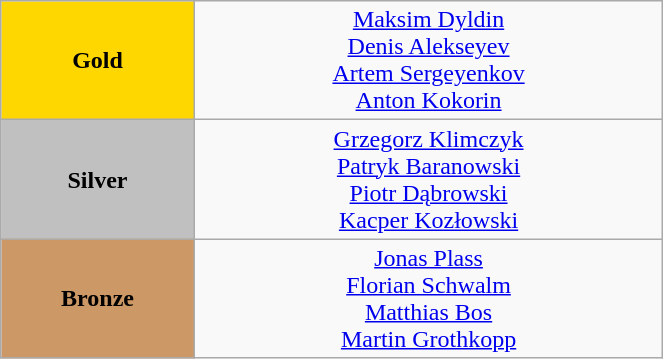<table class="wikitable" style="text-align:center; " width="35%">
<tr>
<td bgcolor="gold"><strong>Gold</strong></td>
<td><a href='#'>Maksim Dyldin</a><br><a href='#'>Denis Alekseyev</a><br><a href='#'>Artem Sergeyenkov</a><br><a href='#'>Anton Kokorin</a><br>  <small><em></em></small></td>
</tr>
<tr>
<td bgcolor="silver"><strong>Silver</strong></td>
<td><a href='#'>Grzegorz Klimczyk</a><br><a href='#'>Patryk Baranowski</a><br><a href='#'>Piotr Dąbrowski</a><br><a href='#'>Kacper Kozłowski</a><br>  <small><em></em></small></td>
</tr>
<tr>
<td bgcolor="CC9966"><strong>Bronze</strong></td>
<td><a href='#'>Jonas Plass</a><br><a href='#'>Florian Schwalm</a><br><a href='#'>Matthias Bos</a><br><a href='#'>Martin Grothkopp</a><br>  <small><em></em></small></td>
</tr>
</table>
